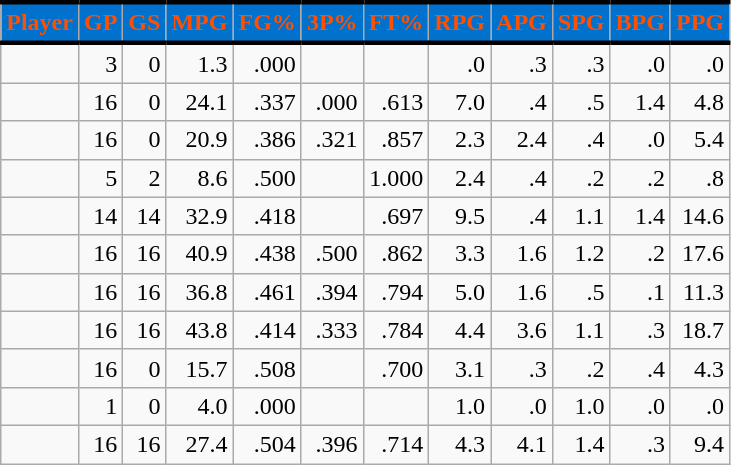<table class="wikitable sortable" style="text-align:right;">
<tr>
<th style="background:#0072CE; color:#FE5000; border-top:#010101 3px solid; border-bottom:#010101 3px solid;">Player</th>
<th style="background:#0072CE; color:#FE5000; border-top:#010101 3px solid; border-bottom:#010101 3px solid;">GP</th>
<th style="background:#0072CE; color:#FE5000; border-top:#010101 3px solid; border-bottom:#010101 3px solid;">GS</th>
<th style="background:#0072CE; color:#FE5000; border-top:#010101 3px solid; border-bottom:#010101 3px solid;">MPG</th>
<th style="background:#0072CE; color:#FE5000; border-top:#010101 3px solid; border-bottom:#010101 3px solid;">FG%</th>
<th style="background:#0072CE; color:#FE5000; border-top:#010101 3px solid; border-bottom:#010101 3px solid;">3P%</th>
<th style="background:#0072CE; color:#FE5000; border-top:#010101 3px solid; border-bottom:#010101 3px solid;">FT%</th>
<th style="background:#0072CE; color:#FE5000; border-top:#010101 3px solid; border-bottom:#010101 3px solid;">RPG</th>
<th style="background:#0072CE; color:#FE5000; border-top:#010101 3px solid; border-bottom:#010101 3px solid;">APG</th>
<th style="background:#0072CE; color:#FE5000; border-top:#010101 3px solid; border-bottom:#010101 3px solid;">SPG</th>
<th style="background:#0072CE; color:#FE5000; border-top:#010101 3px solid; border-bottom:#010101 3px solid;">BPG</th>
<th style="background:#0072CE; color:#FE5000; border-top:#010101 3px solid; border-bottom:#010101 3px solid;">PPG</th>
</tr>
<tr>
<td style="text-align:left;"></td>
<td>3</td>
<td>0</td>
<td>1.3</td>
<td>.000</td>
<td></td>
<td></td>
<td>.0</td>
<td>.3</td>
<td>.3</td>
<td>.0</td>
<td>.0</td>
</tr>
<tr>
<td style="text-align:left;"></td>
<td>16</td>
<td>0</td>
<td>24.1</td>
<td>.337</td>
<td>.000</td>
<td>.613</td>
<td>7.0</td>
<td>.4</td>
<td>.5</td>
<td>1.4</td>
<td>4.8</td>
</tr>
<tr>
<td style="text-align:left;"></td>
<td>16</td>
<td>0</td>
<td>20.9</td>
<td>.386</td>
<td>.321</td>
<td>.857</td>
<td>2.3</td>
<td>2.4</td>
<td>.4</td>
<td>.0</td>
<td>5.4</td>
</tr>
<tr>
<td style="text-align:left;"></td>
<td>5</td>
<td>2</td>
<td>8.6</td>
<td>.500</td>
<td></td>
<td>1.000</td>
<td>2.4</td>
<td>.4</td>
<td>.2</td>
<td>.2</td>
<td>.8</td>
</tr>
<tr>
<td style="text-align:left;"></td>
<td>14</td>
<td>14</td>
<td>32.9</td>
<td>.418</td>
<td></td>
<td>.697</td>
<td>9.5</td>
<td>.4</td>
<td>1.1</td>
<td>1.4</td>
<td>14.6</td>
</tr>
<tr>
<td style="text-align:left;"></td>
<td>16</td>
<td>16</td>
<td>40.9</td>
<td>.438</td>
<td>.500</td>
<td>.862</td>
<td>3.3</td>
<td>1.6</td>
<td>1.2</td>
<td>.2</td>
<td>17.6</td>
</tr>
<tr>
<td style="text-align:left;"></td>
<td>16</td>
<td>16</td>
<td>36.8</td>
<td>.461</td>
<td>.394</td>
<td>.794</td>
<td>5.0</td>
<td>1.6</td>
<td>.5</td>
<td>.1</td>
<td>11.3</td>
</tr>
<tr>
<td style="text-align:left;"></td>
<td>16</td>
<td>16</td>
<td>43.8</td>
<td>.414</td>
<td>.333</td>
<td>.784</td>
<td>4.4</td>
<td>3.6</td>
<td>1.1</td>
<td>.3</td>
<td>18.7</td>
</tr>
<tr>
<td style="text-align:left;"></td>
<td>16</td>
<td>0</td>
<td>15.7</td>
<td>.508</td>
<td></td>
<td>.700</td>
<td>3.1</td>
<td>.3</td>
<td>.2</td>
<td>.4</td>
<td>4.3</td>
</tr>
<tr>
<td style="text-align:left;"></td>
<td>1</td>
<td>0</td>
<td>4.0</td>
<td>.000</td>
<td></td>
<td></td>
<td>1.0</td>
<td>.0</td>
<td>1.0</td>
<td>.0</td>
<td>.0</td>
</tr>
<tr>
<td style="text-align:left;"></td>
<td>16</td>
<td>16</td>
<td>27.4</td>
<td>.504</td>
<td>.396</td>
<td>.714</td>
<td>4.3</td>
<td>4.1</td>
<td>1.4</td>
<td>.3</td>
<td>9.4</td>
</tr>
</table>
